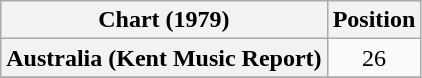<table class="wikitable plainrowheaders" style="text-align:center">
<tr>
<th>Chart (1979)</th>
<th>Position</th>
</tr>
<tr>
<th scope="row">Australia (Kent Music Report)</th>
<td>26</td>
</tr>
<tr>
</tr>
</table>
